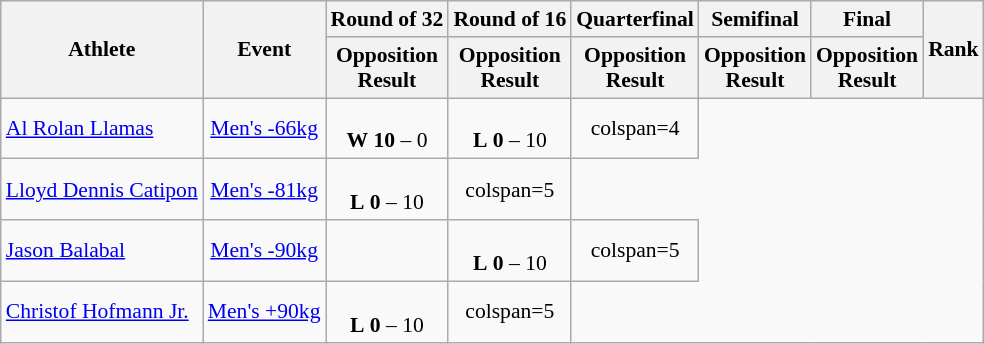<table class=wikitable style="text-align:center; font-size:90%">
<tr>
<th rowspan=2>Athlete</th>
<th rowspan=2>Event</th>
<th>Round of 32</th>
<th>Round of 16</th>
<th>Quarterfinal</th>
<th>Semifinal</th>
<th>Final</th>
<th rowspan=2>Rank</th>
</tr>
<tr>
<th>Opposition<br>Result</th>
<th>Opposition<br>Result</th>
<th>Opposition<br>Result</th>
<th>Opposition<br>Result</th>
<th>Opposition<br>Result</th>
</tr>
<tr>
<td align=left><a href='#'>Al Rolan Llamas</a></td>
<td><a href='#'>Men's -66kg</a></td>
<td align=center> <br> <strong>W</strong> <strong>10</strong> – 0</td>
<td align=center> <br> <strong>L</strong> <strong>0</strong> – 10</td>
<td>colspan=4 </td>
</tr>
<tr>
<td align=left><a href='#'>Lloyd Dennis Catipon</a></td>
<td><a href='#'>Men's -81kg</a></td>
<td align=center> <br> <strong>L</strong> <strong>0</strong> – 10</td>
<td>colspan=5 </td>
</tr>
<tr>
<td align=left><a href='#'>Jason Balabal</a></td>
<td><a href='#'>Men's -90kg</a></td>
<td></td>
<td align=center> <br> <strong>L</strong> <strong>0</strong> – 10</td>
<td>colspan=5 </td>
</tr>
<tr>
<td align=left><a href='#'>Christof Hofmann Jr.</a></td>
<td><a href='#'>Men's +90kg</a></td>
<td align=center> <br> <strong>L</strong> <strong>0</strong> – 10</td>
<td>colspan=5 </td>
</tr>
</table>
